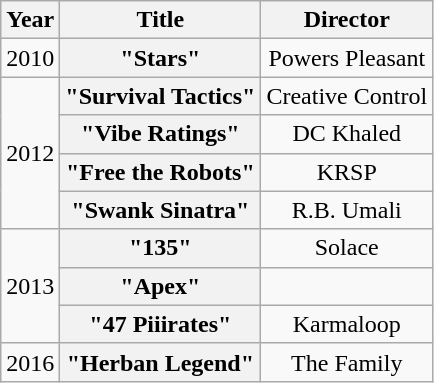<table class="wikitable plainrowheaders" style="text-align:center;">
<tr>
<th scope="col">Year</th>
<th scope="col">Title</th>
<th scope="col">Director</th>
</tr>
<tr>
<td>2010</td>
<th scope="row">"Stars"</th>
<td>Powers Pleasant</td>
</tr>
<tr>
<td rowspan="4">2012</td>
<th scope="row">"Survival Tactics" </th>
<td>Creative Control</td>
</tr>
<tr>
<th scope="row">"Vibe Ratings"</th>
<td>DC Khaled</td>
</tr>
<tr>
<th scope="row">"Free the Robots"</th>
<td>KRSP</td>
</tr>
<tr>
<th scope="row">"Swank Sinatra" </th>
<td>R.B. Umali</td>
</tr>
<tr>
<td rowspan="3">2013</td>
<th scope="row">"135"</th>
<td>Solace</td>
</tr>
<tr>
<th scope="row">"Apex"</th>
</tr>
<tr>
<th scope="row">"47 Piiirates" </th>
<td>Karmaloop</td>
</tr>
<tr>
<td>2016</td>
<th scope="row">"Herban Legend"</th>
<td>The Family</td>
</tr>
</table>
